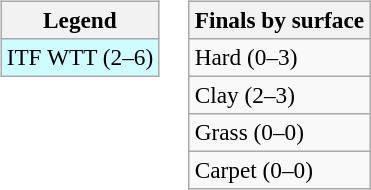<table>
<tr valign=top>
<td><br><table class=wikitable style=font-size:97%>
<tr>
<th>Legend</th>
</tr>
<tr bgcolor=cffcff>
<td>ITF WTT (2–6)</td>
</tr>
</table>
</td>
<td><br><table class=wikitable style=font-size:97%>
<tr>
<th>Finals by surface</th>
</tr>
<tr>
<td>Hard (0–3)</td>
</tr>
<tr>
<td>Clay (2–3)</td>
</tr>
<tr>
<td>Grass (0–0)</td>
</tr>
<tr>
<td>Carpet (0–0)</td>
</tr>
</table>
</td>
</tr>
</table>
